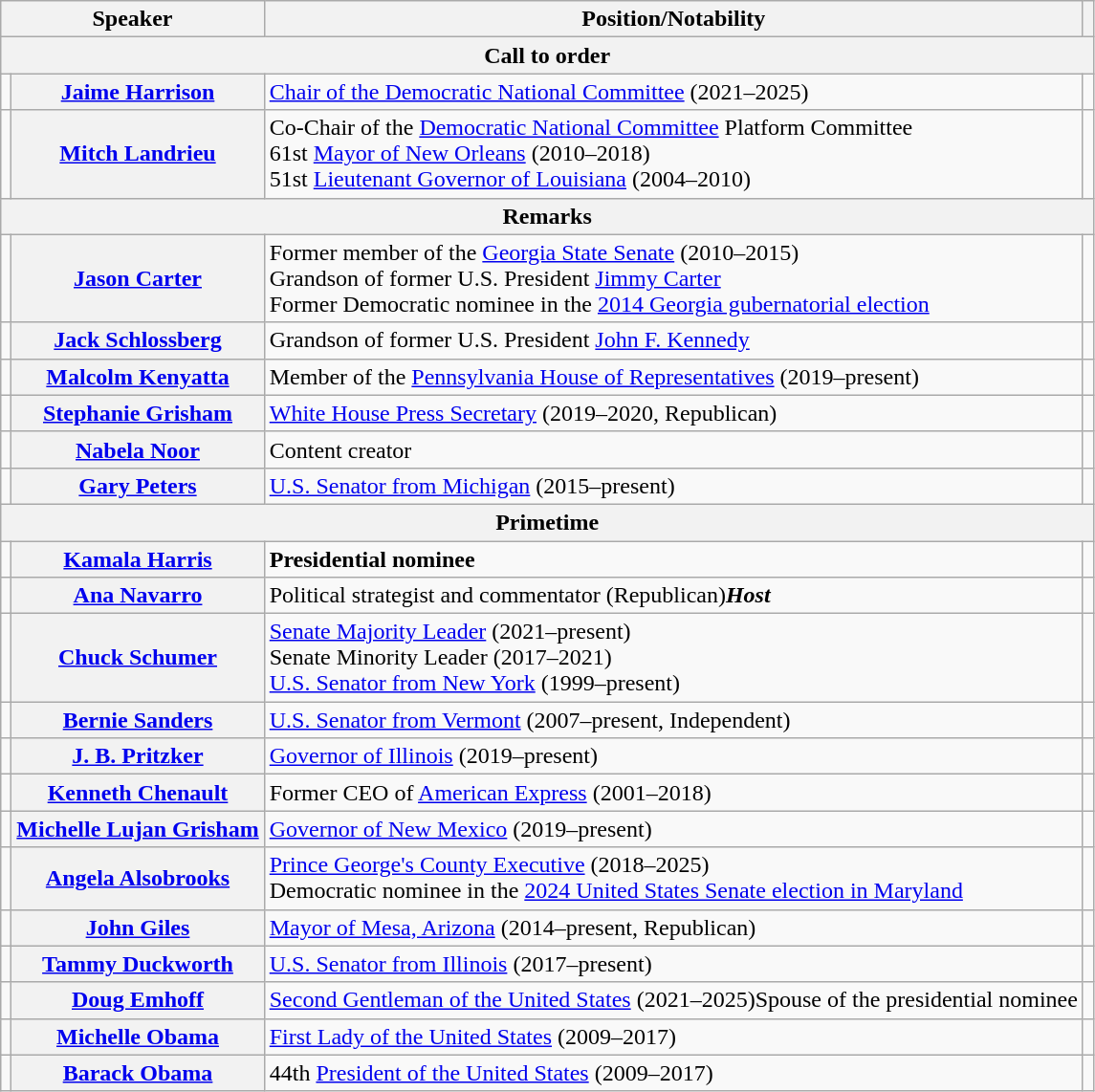<table class="wikitable">
<tr>
<th scope="col" colspan="2">Speaker</th>
<th scope="col">Position/Notability</th>
<th scope="col"></th>
</tr>
<tr>
<th scope="row" colspan="4">Call to order</th>
</tr>
<tr>
<td></td>
<th scope="row"><a href='#'>Jaime Harrison</a></th>
<td><a href='#'>Chair of the Democratic National Committee</a> (2021–2025)</td>
<td></td>
</tr>
<tr>
<td></td>
<th scope="row"><a href='#'>Mitch Landrieu</a></th>
<td>Co-Chair of the <a href='#'>Democratic National Committee</a> Platform Committee<br>61st <a href='#'>Mayor of New Orleans</a> (2010–2018)<br> 51st <a href='#'>Lieutenant Governor of Louisiana</a> (2004–2010)</td>
<td></td>
</tr>
<tr>
<th scope="row" colspan="4">Remarks</th>
</tr>
<tr>
<td></td>
<th scope="row"><a href='#'>Jason Carter</a></th>
<td>Former member of the <a href='#'>Georgia State Senate</a> (2010–2015)<br>Grandson of former U.S. President <a href='#'>Jimmy Carter</a><br>Former Democratic nominee in the <a href='#'>2014 Georgia gubernatorial election</a></td>
<td></td>
</tr>
<tr>
<td></td>
<th scope="row"><a href='#'>Jack Schlossberg</a></th>
<td>Grandson of former U.S. President <a href='#'>John F. Kennedy</a></td>
<td></td>
</tr>
<tr>
<td></td>
<th scope="row"><a href='#'>Malcolm Kenyatta</a></th>
<td>Member of the <a href='#'>Pennsylvania House of Representatives</a> (2019–present)</td>
<td></td>
</tr>
<tr>
<td></td>
<th scope="row"><a href='#'>Stephanie Grisham</a></th>
<td><a href='#'>White House Press Secretary</a> (2019–2020, Republican)</td>
<td></td>
</tr>
<tr>
<td></td>
<th scope="row"><a href='#'>Nabela Noor</a></th>
<td>Content creator</td>
<td></td>
</tr>
<tr>
<td></td>
<th scope="row"><a href='#'>Gary Peters</a></th>
<td><a href='#'>U.S. Senator from Michigan</a> (2015–present)</td>
<td></td>
</tr>
<tr>
<th colspan="4">Primetime</th>
</tr>
<tr>
<td></td>
<th scope="row"><a href='#'>Kamala Harris</a><br></th>
<td><strong>Presidential nominee</strong></td>
<td></td>
</tr>
<tr>
<td></td>
<th scope="row"><a href='#'>Ana Navarro</a></th>
<td>Political strategist and commentator (Republican)<strong><em>Host</em></strong></td>
<td></td>
</tr>
<tr>
<td></td>
<th scope="row"><a href='#'>Chuck Schumer</a></th>
<td><a href='#'>Senate Majority Leader</a> (2021–present)<br>Senate Minority Leader (2017–2021)<br><a href='#'>U.S. Senator from New York</a> (1999–present)</td>
<td></td>
</tr>
<tr>
<td></td>
<th scope="row"><a href='#'>Bernie Sanders</a></th>
<td><a href='#'>U.S. Senator from Vermont</a> (2007–present, Independent)</td>
<td></td>
</tr>
<tr>
<td></td>
<th scope="row"><a href='#'>J. B. Pritzker</a></th>
<td><a href='#'>Governor of Illinois</a> (2019–present)</td>
<td></td>
</tr>
<tr>
<td></td>
<th scope="row"><a href='#'>Kenneth Chenault</a></th>
<td>Former CEO of <a href='#'>American Express</a> (2001–2018)</td>
<td></td>
</tr>
<tr>
<td></td>
<th scope="row"><a href='#'>Michelle Lujan Grisham</a></th>
<td><a href='#'>Governor of New Mexico</a> (2019–present)</td>
<td></td>
</tr>
<tr>
<td></td>
<th scope="row"><a href='#'>Angela Alsobrooks</a></th>
<td><a href='#'>Prince George's County Executive</a> (2018–2025)<br>Democratic nominee in the <a href='#'>2024 United States Senate election in Maryland</a></td>
<td></td>
</tr>
<tr>
<td></td>
<th scope="row"><a href='#'>John Giles</a></th>
<td><a href='#'>Mayor of Mesa, Arizona</a> (2014–present, Republican)</td>
<td></td>
</tr>
<tr>
<td></td>
<th scope="row"><a href='#'>Tammy Duckworth</a></th>
<td><a href='#'>U.S. Senator from Illinois</a> (2017–present)</td>
<td></td>
</tr>
<tr>
<td></td>
<th scope="row"><a href='#'>Doug Emhoff</a></th>
<td><a href='#'>Second Gentleman of the United States</a> (2021–2025)Spouse of the presidential nominee</td>
<td></td>
</tr>
<tr>
<td></td>
<th scope="row"><a href='#'>Michelle Obama</a></th>
<td><a href='#'>First Lady of the United States</a> (2009–2017)</td>
<td></td>
</tr>
<tr>
<td></td>
<th scope="row"><a href='#'>Barack Obama</a></th>
<td>44th <a href='#'>President of the United States</a> (2009–2017)</td>
<td></td>
</tr>
</table>
